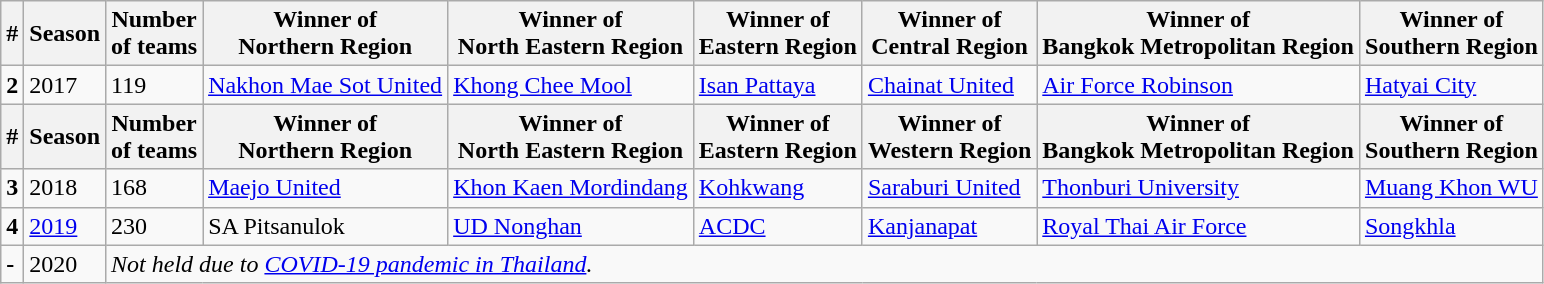<table class="wikitable">
<tr>
<th>#</th>
<th>Season</th>
<th>Number <br>of teams</th>
<th>Winner of <br> Northern Region</th>
<th>Winner of <br> North Eastern Region</th>
<th>Winner of <br> Eastern Region</th>
<th>Winner of <br> Central Region</th>
<th>Winner of <br> Bangkok Metropolitan Region</th>
<th>Winner of <br> Southern Region</th>
</tr>
<tr>
<td><strong>2</strong></td>
<td>2017</td>
<td>119</td>
<td><a href='#'>Nakhon Mae Sot United</a></td>
<td><a href='#'>Khong Chee Mool</a></td>
<td><a href='#'>Isan Pattaya</a></td>
<td><a href='#'>Chainat United</a></td>
<td><a href='#'>Air Force Robinson</a></td>
<td><a href='#'>Hatyai City</a></td>
</tr>
<tr>
<th>#</th>
<th>Season</th>
<th>Number <br>of teams</th>
<th>Winner of <br> Northern Region</th>
<th>Winner of <br> North Eastern Region</th>
<th>Winner of <br> Eastern Region</th>
<th>Winner of <br> Western Region</th>
<th>Winner of <br> Bangkok Metropolitan Region</th>
<th>Winner of <br> Southern Region</th>
</tr>
<tr>
<td><strong>3</strong></td>
<td>2018</td>
<td>168</td>
<td><a href='#'>Maejo United</a></td>
<td><a href='#'>Khon Kaen Mordindang</a></td>
<td><a href='#'>Kohkwang</a></td>
<td><a href='#'>Saraburi United</a></td>
<td><a href='#'>Thonburi University</a></td>
<td><a href='#'>Muang Khon WU</a></td>
</tr>
<tr>
<td><strong>4</strong></td>
<td><a href='#'>2019</a></td>
<td>230</td>
<td>SA Pitsanulok</td>
<td><a href='#'>UD Nonghan</a></td>
<td><a href='#'>ACDC</a></td>
<td><a href='#'>Kanjanapat</a></td>
<td><a href='#'>Royal Thai Air Force</a></td>
<td><a href='#'>Songkhla</a></td>
</tr>
<tr>
<td><strong>-</strong></td>
<td>2020</td>
<td colspan="7"><em>Not held due to <a href='#'>COVID-19 pandemic in Thailand</a>.</em></td>
</tr>
</table>
